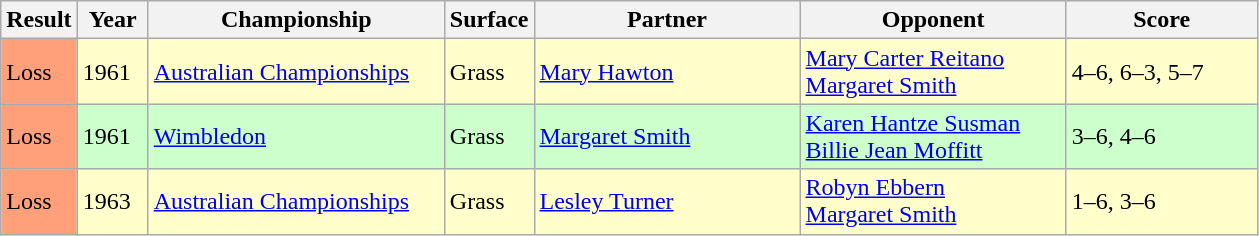<table class="sortable wikitable">
<tr>
<th style="width:40px">Result</th>
<th style="width:40px">Year</th>
<th style="width:190px">Championship</th>
<th style="width:50px">Surface</th>
<th style="width:170px">Partner</th>
<th style="width:170px">Opponent</th>
<th style="width:120px" class="unsortable">Score</th>
</tr>
<tr style="background:#ffffcc;">
<td style="background:#ffa07a;">Loss</td>
<td>1961</td>
<td><a href='#'>Australian Championships</a></td>
<td>Grass</td>
<td> <a href='#'>Mary Hawton</a></td>
<td> <a href='#'>Mary Carter Reitano</a> <br>  <a href='#'>Margaret Smith</a></td>
<td>4–6, 6–3, 5–7</td>
</tr>
<tr style="background:#cfc;">
<td style="background:#ffa07a;">Loss</td>
<td>1961</td>
<td><a href='#'>Wimbledon</a></td>
<td>Grass</td>
<td> <a href='#'>Margaret Smith</a></td>
<td> <a href='#'>Karen Hantze Susman</a> <br>  <a href='#'>Billie Jean Moffitt</a></td>
<td>3–6, 4–6</td>
</tr>
<tr style="background:#ffffcc;">
<td style="background:#ffa07a;">Loss</td>
<td>1963</td>
<td><a href='#'>Australian Championships</a></td>
<td>Grass</td>
<td> <a href='#'>Lesley Turner</a></td>
<td> <a href='#'>Robyn Ebbern</a> <br>  <a href='#'>Margaret Smith</a></td>
<td>1–6, 3–6</td>
</tr>
</table>
